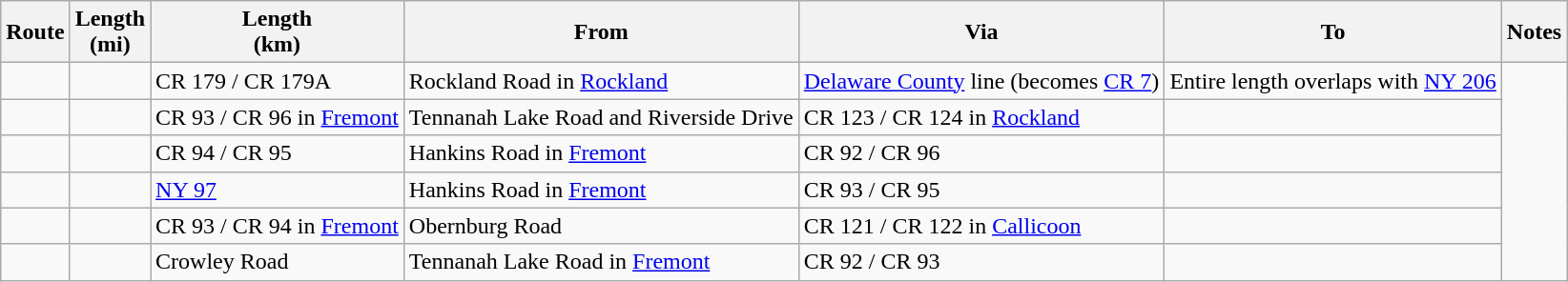<table class="wikitable sortable">
<tr>
<th>Route</th>
<th>Length<br>(mi)</th>
<th>Length<br>(km)</th>
<th class="unsortable">From</th>
<th class="unsortable">Via</th>
<th class="unsortable">To</th>
<th class="unsortable">Notes</th>
</tr>
<tr>
<td id="91"></td>
<td></td>
<td>CR 179 / CR 179A</td>
<td>Rockland Road in <a href='#'>Rockland</a></td>
<td><a href='#'>Delaware County</a> line (becomes <a href='#'>CR 7</a>)</td>
<td>Entire length overlaps with <a href='#'>NY&nbsp;206</a></td>
</tr>
<tr>
<td id="92"></td>
<td></td>
<td>CR 93 / CR 96 in <a href='#'>Fremont</a></td>
<td>Tennanah Lake Road and Riverside Drive</td>
<td>CR 123 / CR 124 in <a href='#'>Rockland</a></td>
<td></td>
</tr>
<tr>
<td id="93"></td>
<td></td>
<td>CR 94 / CR 95</td>
<td>Hankins Road in <a href='#'>Fremont</a></td>
<td>CR 92 / CR 96</td>
<td></td>
</tr>
<tr>
<td id="94"></td>
<td></td>
<td><a href='#'>NY&nbsp;97</a></td>
<td>Hankins Road in <a href='#'>Fremont</a></td>
<td>CR 93 / CR 95</td>
<td></td>
</tr>
<tr>
<td id="95"></td>
<td></td>
<td>CR 93 / CR 94 in <a href='#'>Fremont</a></td>
<td>Obernburg Road</td>
<td>CR 121 / CR 122 in <a href='#'>Callicoon</a></td>
<td></td>
</tr>
<tr>
<td id="96"></td>
<td></td>
<td>Crowley Road</td>
<td>Tennanah Lake Road in <a href='#'>Fremont</a></td>
<td>CR 92 / CR 93</td>
<td></td>
</tr>
</table>
